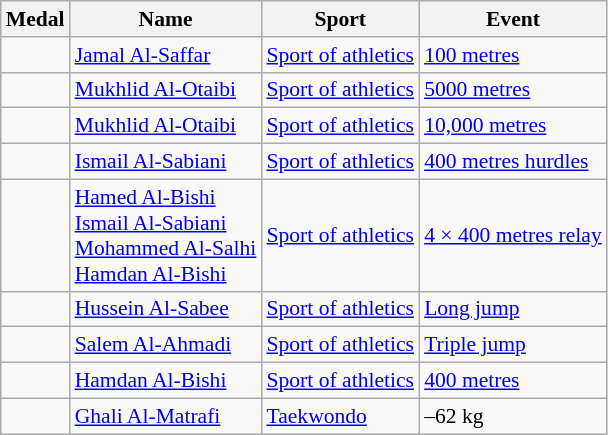<table class="wikitable sortable" style="font-size:90%">
<tr>
<th>Medal</th>
<th>Name</th>
<th>Sport</th>
<th>Event</th>
</tr>
<tr>
<td></td>
<td><a href='#'>Jamal Al-Saffar</a></td>
<td><a href='#'>Sport of athletics</a></td>
<td><a href='#'>100 metres</a></td>
</tr>
<tr>
<td></td>
<td><a href='#'>Mukhlid Al-Otaibi</a></td>
<td><a href='#'>Sport of athletics</a></td>
<td><a href='#'>5000 metres</a></td>
</tr>
<tr>
<td></td>
<td><a href='#'>Mukhlid Al-Otaibi</a></td>
<td><a href='#'>Sport of athletics</a></td>
<td><a href='#'>10,000 metres</a></td>
</tr>
<tr>
<td></td>
<td><a href='#'>Ismail Al-Sabiani</a></td>
<td><a href='#'>Sport of athletics</a></td>
<td><a href='#'>400 metres hurdles</a></td>
</tr>
<tr>
<td></td>
<td><a href='#'>Hamed Al-Bishi</a><br><a href='#'>Ismail Al-Sabiani</a><br><a href='#'>Mohammed Al-Salhi</a><br><a href='#'>Hamdan Al-Bishi</a></td>
<td><a href='#'>Sport of athletics</a></td>
<td><a href='#'>4 × 400 metres relay</a></td>
</tr>
<tr>
<td></td>
<td><a href='#'>Hussein Al-Sabee</a></td>
<td><a href='#'>Sport of athletics</a></td>
<td><a href='#'>Long jump</a></td>
</tr>
<tr>
<td></td>
<td><a href='#'>Salem Al-Ahmadi</a></td>
<td><a href='#'>Sport of athletics</a></td>
<td><a href='#'>Triple jump</a></td>
</tr>
<tr>
<td></td>
<td><a href='#'>Hamdan Al-Bishi</a></td>
<td><a href='#'>Sport of athletics</a></td>
<td><a href='#'>400 metres</a></td>
</tr>
<tr>
<td></td>
<td><a href='#'>Ghali Al-Matrafi</a></td>
<td><a href='#'>Taekwondo</a></td>
<td>–62 kg</td>
</tr>
</table>
